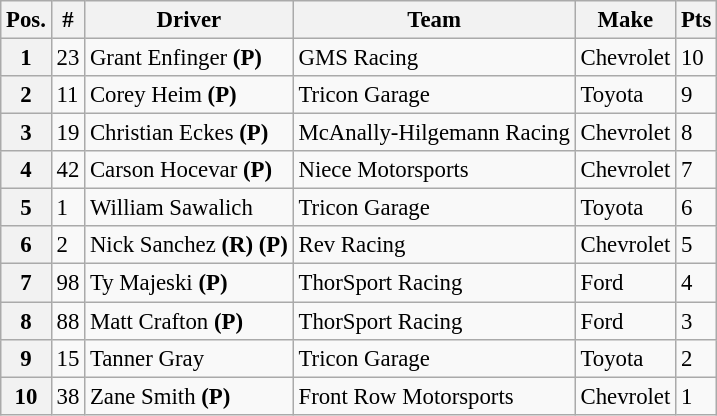<table class="wikitable" style="font-size:95%">
<tr>
<th>Pos.</th>
<th>#</th>
<th>Driver</th>
<th>Team</th>
<th>Make</th>
<th>Pts</th>
</tr>
<tr>
<th>1</th>
<td>23</td>
<td>Grant Enfinger <strong>(P)</strong></td>
<td>GMS Racing</td>
<td>Chevrolet</td>
<td>10</td>
</tr>
<tr>
<th>2</th>
<td>11</td>
<td>Corey Heim <strong>(P)</strong></td>
<td>Tricon Garage</td>
<td>Toyota</td>
<td>9</td>
</tr>
<tr>
<th>3</th>
<td>19</td>
<td>Christian Eckes <strong>(P)</strong></td>
<td>McAnally-Hilgemann Racing</td>
<td>Chevrolet</td>
<td>8</td>
</tr>
<tr>
<th>4</th>
<td>42</td>
<td>Carson Hocevar <strong>(P)</strong></td>
<td>Niece Motorsports</td>
<td>Chevrolet</td>
<td>7</td>
</tr>
<tr>
<th>5</th>
<td>1</td>
<td>William Sawalich</td>
<td>Tricon Garage</td>
<td>Toyota</td>
<td>6</td>
</tr>
<tr>
<th>6</th>
<td>2</td>
<td>Nick Sanchez <strong>(R) (P)</strong></td>
<td>Rev Racing</td>
<td>Chevrolet</td>
<td>5</td>
</tr>
<tr>
<th>7</th>
<td>98</td>
<td>Ty Majeski <strong>(P)</strong></td>
<td>ThorSport Racing</td>
<td>Ford</td>
<td>4</td>
</tr>
<tr>
<th>8</th>
<td>88</td>
<td>Matt Crafton <strong>(P)</strong></td>
<td>ThorSport Racing</td>
<td>Ford</td>
<td>3</td>
</tr>
<tr>
<th>9</th>
<td>15</td>
<td>Tanner Gray</td>
<td>Tricon Garage</td>
<td>Toyota</td>
<td>2</td>
</tr>
<tr>
<th>10</th>
<td>38</td>
<td>Zane Smith <strong>(P)</strong></td>
<td>Front Row Motorsports</td>
<td>Chevrolet</td>
<td>1</td>
</tr>
</table>
